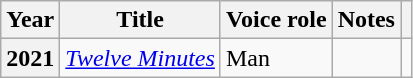<table class="wikitable plainrowheaders" style="margin-right: 0;">
<tr>
<th scope="col">Year</th>
<th scope="col">Title</th>
<th scope="col">Voice role</th>
<th scope="col">Notes</th>
<th scope="col"></th>
</tr>
<tr>
<th scope="row">2021</th>
<td><em><a href='#'>Twelve Minutes</a></em></td>
<td>Man</td>
<td></td>
<td style="text-align: center;"></td>
</tr>
</table>
